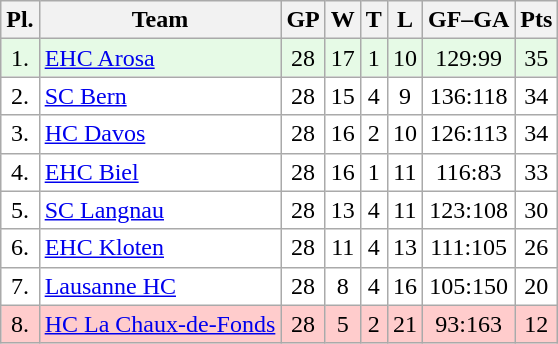<table class="wikitable">
<tr>
<th>Pl.</th>
<th>Team</th>
<th>GP</th>
<th>W</th>
<th>T</th>
<th>L</th>
<th>GF–GA</th>
<th>Pts</th>
</tr>
<tr align="center " bgcolor="#e6fae6">
<td>1.</td>
<td align="left"><a href='#'>EHC Arosa</a></td>
<td>28</td>
<td>17</td>
<td>1</td>
<td>10</td>
<td>129:99</td>
<td>35</td>
</tr>
<tr align="center "  bgcolor="#FFFFFF">
<td>2.</td>
<td align="left"><a href='#'>SC Bern</a></td>
<td>28</td>
<td>15</td>
<td>4</td>
<td>9</td>
<td>136:118</td>
<td>34</td>
</tr>
<tr align="center "  bgcolor="#FFFFFF">
<td>3.</td>
<td align="left"><a href='#'>HC Davos</a></td>
<td>28</td>
<td>16</td>
<td>2</td>
<td>10</td>
<td>126:113</td>
<td>34</td>
</tr>
<tr align="center "  bgcolor="#FFFFFF">
<td>4.</td>
<td align="left"><a href='#'>EHC Biel</a></td>
<td>28</td>
<td>16</td>
<td>1</td>
<td>11</td>
<td>116:83</td>
<td>33</td>
</tr>
<tr align="center " bgcolor="#FFFFFF">
<td>5.</td>
<td align="left"><a href='#'>SC Langnau</a></td>
<td>28</td>
<td>13</td>
<td>4</td>
<td>11</td>
<td>123:108</td>
<td>30</td>
</tr>
<tr align="center "  bgcolor="#FFFFFF">
<td>6.</td>
<td align="left"><a href='#'>EHC Kloten</a></td>
<td>28</td>
<td>11</td>
<td>4</td>
<td>13</td>
<td>111:105</td>
<td>26</td>
</tr>
<tr align="center "  bgcolor="#FFFFFF">
<td>7.</td>
<td align="left"><a href='#'>Lausanne HC</a></td>
<td>28</td>
<td>8</td>
<td>4</td>
<td>16</td>
<td>105:150</td>
<td>20</td>
</tr>
<tr align="center "  bgcolor="#ffcccc">
<td>8.</td>
<td align="left"><a href='#'>HC La Chaux-de-Fonds</a></td>
<td>28</td>
<td>5</td>
<td>2</td>
<td>21</td>
<td>93:163</td>
<td>12</td>
</tr>
</table>
